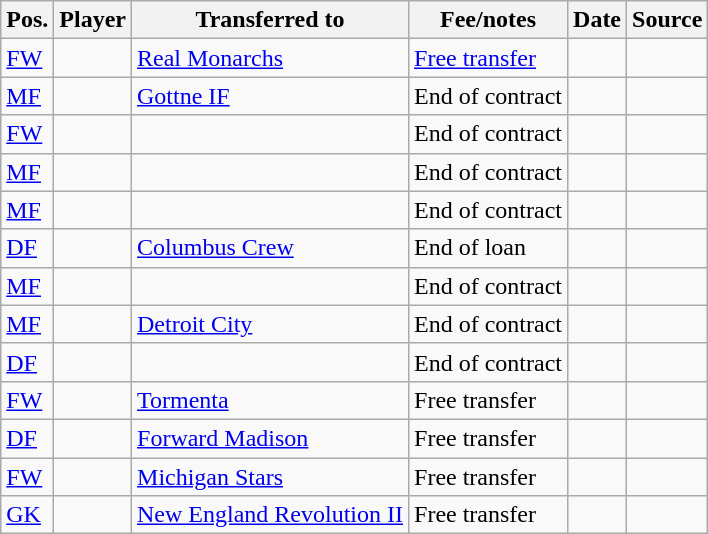<table class="wikitable sortable" style="text-align: left">
<tr>
<th><strong>Pos.</strong></th>
<th><strong>Player</strong></th>
<th><strong>Transferred to</strong></th>
<th><strong>Fee/notes</strong></th>
<th><strong>Date</strong></th>
<th><strong>Source</strong></th>
</tr>
<tr>
<td><a href='#'>FW</a></td>
<td> </td>
<td><a href='#'>Real Monarchs</a> </td>
<td><a href='#'>Free transfer</a></td>
<td></td>
<td></td>
</tr>
<tr>
<td><a href='#'>MF</a></td>
<td> </td>
<td><a href='#'>Gottne IF</a> </td>
<td>End of contract</td>
<td></td>
<td></td>
</tr>
<tr>
<td><a href='#'>FW</a></td>
<td> </td>
<td></td>
<td>End of contract</td>
<td></td>
<td></td>
</tr>
<tr>
<td><a href='#'>MF</a></td>
<td> </td>
<td></td>
<td>End of contract</td>
<td></td>
<td></td>
</tr>
<tr>
<td><a href='#'>MF</a></td>
<td> </td>
<td></td>
<td>End of contract</td>
<td></td>
<td></td>
</tr>
<tr>
<td><a href='#'>DF</a></td>
<td> </td>
<td><a href='#'>Columbus Crew</a> </td>
<td>End of loan</td>
<td></td>
<td></td>
</tr>
<tr>
<td><a href='#'>MF</a></td>
<td> </td>
<td></td>
<td>End of contract</td>
<td></td>
<td></td>
</tr>
<tr>
<td><a href='#'>MF</a></td>
<td> </td>
<td><a href='#'>Detroit City</a> </td>
<td>End of contract</td>
<td></td>
<td></td>
</tr>
<tr>
<td><a href='#'>DF</a></td>
<td> </td>
<td></td>
<td>End of contract</td>
<td></td>
<td></td>
</tr>
<tr>
<td><a href='#'>FW</a></td>
<td> </td>
<td><a href='#'>Tormenta</a> </td>
<td>Free transfer</td>
<td></td>
<td></td>
</tr>
<tr>
<td><a href='#'>DF</a></td>
<td> </td>
<td><a href='#'>Forward Madison</a> </td>
<td>Free transfer</td>
<td></td>
<td></td>
</tr>
<tr>
<td><a href='#'>FW</a></td>
<td> </td>
<td><a href='#'>Michigan Stars</a> </td>
<td>Free transfer</td>
<td></td>
<td></td>
</tr>
<tr>
<td><a href='#'>GK</a></td>
<td> </td>
<td><a href='#'>New England Revolution II</a> </td>
<td>Free transfer</td>
<td></td>
<td></td>
</tr>
</table>
